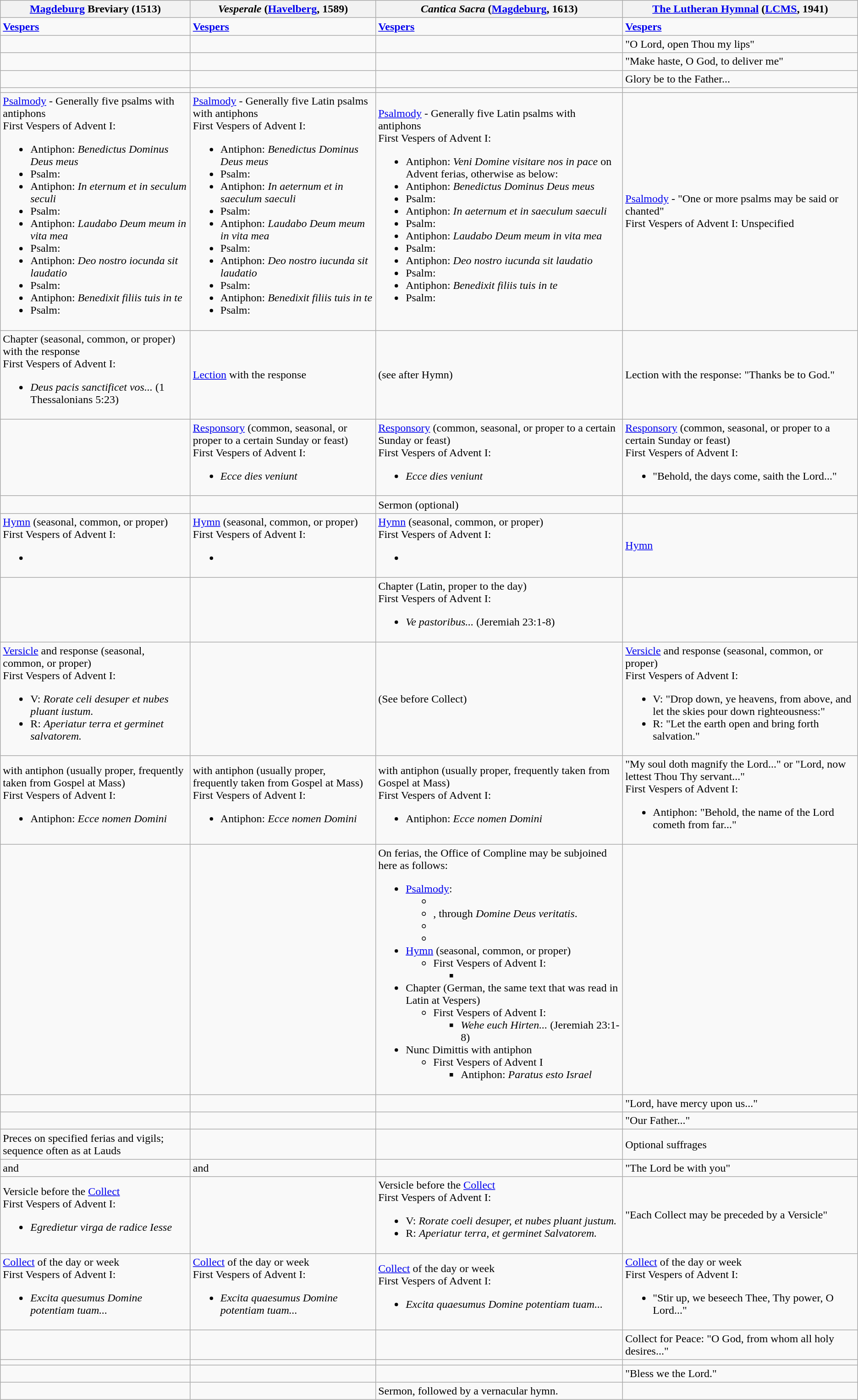<table class="wikitable">
<tr>
<th><a href='#'>Magdeburg</a> Breviary (1513)</th>
<th><em>Vesperale</em> (<a href='#'>Havelberg</a>, 1589)</th>
<th><em>Cantica Sacra</em> (<a href='#'>Magdeburg</a>, 1613)</th>
<th><a href='#'>The Lutheran Hymnal</a> (<a href='#'>LCMS</a>, 1941)</th>
</tr>
<tr>
<td><strong><a href='#'>Vespers</a></strong></td>
<td><strong><a href='#'>Vespers</a></strong></td>
<td><strong><a href='#'>Vespers</a></strong></td>
<td><strong><a href='#'>Vespers</a></strong></td>
</tr>
<tr>
<td></td>
<td></td>
<td></td>
<td>"O Lord, open Thou my lips"</td>
</tr>
<tr>
<td></td>
<td></td>
<td></td>
<td>"Make haste, O God, to deliver me"</td>
</tr>
<tr>
<td></td>
<td></td>
<td></td>
<td>Glory be to the Father...</td>
</tr>
<tr>
<td></td>
<td></td>
<td></td>
<td></td>
</tr>
<tr>
<td><a href='#'>Psalmody</a> - Generally five psalms with antiphons<br>First Vespers of Advent I:<ul><li>Antiphon: <em>Benedictus Dominus Deus meus</em></li><li>Psalm: </li><li>Antiphon: <em>In eternum et in seculum seculi</em></li><li>Psalm: </li><li>Antiphon: <em>Laudabo Deum meum in vita mea</em></li><li>Psalm: </li><li>Antiphon: <em>Deo nostro iocunda sit laudatio</em></li><li>Psalm: </li><li>Antiphon: <em>Benedixit filiis tuis in te</em></li><li>Psalm: </li></ul></td>
<td><a href='#'>Psalmody</a> - Generally five Latin psalms with antiphons<br>First Vespers of Advent I:<ul><li>Antiphon: <em>Benedictus Dominus Deus meus</em></li><li>Psalm: </li><li>Antiphon: <em>In aeternum et in saeculum saeculi</em></li><li>Psalm: </li><li>Antiphon: <em>Laudabo Deum meum in vita mea</em></li><li>Psalm: </li><li>Antiphon: <em>Deo nostro iucunda sit laudatio</em></li><li>Psalm: </li><li>Antiphon: <em>Benedixit filiis tuis in te</em></li><li>Psalm: </li></ul></td>
<td><a href='#'>Psalmody</a> - Generally five Latin psalms with antiphons<br>First Vespers of Advent I:<ul><li>Antiphon: <em>Veni Domine visitare nos in pace</em> on Advent ferias, otherwise as below:</li><li>Antiphon: <em>Benedictus Dominus Deus meus</em></li><li>Psalm: </li><li>Antiphon: <em>In aeternum et in saeculum saeculi</em></li><li>Psalm: </li><li>Antiphon: <em>Laudabo Deum meum in vita mea</em></li><li>Psalm: </li><li>Antiphon: <em>Deo nostro iucunda sit laudatio</em></li><li>Psalm: </li><li>Antiphon: <em>Benedixit filiis tuis in te</em></li><li>Psalm: </li></ul></td>
<td><a href='#'>Psalmody</a> - "One or more psalms may be said or chanted"<br>First Vespers of Advent I:
Unspecified</td>
</tr>
<tr>
<td>Chapter (seasonal, common, or proper) with the response <br>First Vespers of Advent I:<ul><li><em>Deus pacis sanctificet vos...</em> (1 Thessalonians 5:23)</li></ul></td>
<td><a href='#'>Lection</a> with the response </td>
<td>(see after Hymn)</td>
<td>Lection with the response: "Thanks be to God."</td>
</tr>
<tr>
<td></td>
<td><a href='#'>Responsory</a> (common, seasonal, or proper to a certain Sunday or feast)<br>First Vespers of Advent I:<ul><li><em>Ecce dies veniunt</em></li></ul></td>
<td><a href='#'>Responsory</a> (common, seasonal, or proper to a certain Sunday or feast)<br>First Vespers of Advent I:<ul><li><em>Ecce dies veniunt</em></li></ul></td>
<td><a href='#'>Responsory</a> (common, seasonal, or proper to a certain Sunday or feast)<br>First Vespers of Advent I:<ul><li>"Behold, the days come, saith the Lord..."</li></ul></td>
</tr>
<tr>
<td></td>
<td></td>
<td>Sermon (optional)</td>
</tr>
<tr>
<td><a href='#'>Hymn</a> (seasonal, common, or proper)<br>First Vespers of Advent I:<ul><li></li></ul></td>
<td><a href='#'>Hymn</a> (seasonal, common, or proper)<br>First Vespers of Advent I:<ul><li></li></ul></td>
<td><a href='#'>Hymn</a> (seasonal, common, or proper)<br>First Vespers of Advent I:<ul><li></li></ul></td>
<td><a href='#'>Hymn</a></td>
</tr>
<tr>
<td></td>
<td></td>
<td>Chapter (Latin, proper to the day)<br>First Vespers of Advent I:<ul><li><em>Ve pastoribus...</em> (Jeremiah 23:1-8)</li></ul></td>
<td></td>
</tr>
<tr>
<td><a href='#'>Versicle</a> and response (seasonal, common, or proper)<br>First Vespers of Advent I:<ul><li>V: <em>Rorate celi desuper et nubes pluant iustum.</em></li><li>R: <em>Aperiatur terra et germinet salvatorem.</em></li></ul></td>
<td></td>
<td>(See before Collect)</td>
<td><a href='#'>Versicle</a> and response (seasonal, common, or proper)<br>First Vespers of Advent I:<ul><li>V: "Drop down, ye heavens, from above, and let the skies pour down righteousness:"</li><li>R: "Let the earth open and bring forth salvation."</li></ul></td>
</tr>
<tr>
<td> with antiphon (usually proper, frequently taken from Gospel at Mass)<br>First Vespers of Advent I:<ul><li>Antiphon: <em>Ecce nomen Domini</em></li></ul></td>
<td> with antiphon (usually proper, frequently taken from Gospel at Mass)<br>First Vespers of Advent I:<ul><li>Antiphon: <em>Ecce nomen Domini</em></li></ul></td>
<td> with antiphon (usually proper, frequently taken from Gospel at Mass)<br>First Vespers of Advent I:<ul><li>Antiphon: <em>Ecce nomen Domini</em></li></ul></td>
<td>"My soul doth magnify the Lord..." or "Lord, now lettest Thou Thy servant..."<br>First Vespers of Advent I:<ul><li>Antiphon: "Behold, the name of the Lord cometh from far..."</li></ul></td>
</tr>
<tr>
<td></td>
<td></td>
<td>On ferias, the Office of Compline may be subjoined here as follows:<br><ul><li><a href='#'>Psalmody</a>:<ul><li></li><li>, through <em>Domine Deus veritatis</em>.</li><li></li><li></li></ul></li><li><a href='#'>Hymn</a> (seasonal, common, or proper)<ul><li>First Vespers of Advent I:<ul><li></li></ul></li></ul></li><li>Chapter (German, the same text that was read in Latin at Vespers)<ul><li>First Vespers of Advent I:<ul><li><em>Wehe euch Hirten...</em> (Jeremiah 23:1-8)</li></ul></li></ul></li><li>Nunc Dimittis with antiphon<ul><li>First Vespers of Advent I<ul><li>Antiphon: <em>Paratus esto Israel</em></li></ul></li></ul></li></ul></td>
<td></td>
</tr>
<tr>
<td></td>
<td></td>
<td></td>
<td>"Lord, have mercy upon us..."</td>
</tr>
<tr>
<td></td>
<td></td>
<td></td>
<td>"Our Father..."</td>
</tr>
<tr>
<td>Preces on specified ferias and vigils; sequence often as at Lauds</td>
<td></td>
<td></td>
<td>Optional suffrages</td>
</tr>
<tr>
<td> and </td>
<td> and </td>
<td></td>
<td>"The Lord be with you"</td>
</tr>
<tr>
<td>Versicle before the <a href='#'>Collect</a><br>First Vespers of Advent I:<ul><li><em>Egredietur virga de radice Iesse</em></li></ul></td>
<td></td>
<td>Versicle before the <a href='#'>Collect</a><br>First Vespers of Advent I:<ul><li>V: <em>Rorate coeli desuper, et nubes pluant justum.</em></li><li>R: <em>Aperiatur terra, et germinet Salvatorem.</em></li></ul></td>
<td>"Each Collect may be preceded by a Versicle"</td>
</tr>
<tr>
<td><a href='#'>Collect</a> of the day or week<br>First Vespers of Advent I:<ul><li><em>Excita quesumus Domine potentiam tuam...</em></li></ul></td>
<td><a href='#'>Collect</a> of the day or week<br>First Vespers of Advent I:<ul><li><em>Excita quaesumus Domine potentiam tuam...</em></li></ul></td>
<td><a href='#'>Collect</a> of the day or week<br>First Vespers of Advent I:<ul><li><em>Excita quaesumus Domine potentiam tuam...</em></li></ul></td>
<td><a href='#'>Collect</a> of the day or week<br>First Vespers of Advent I:<ul><li>"Stir up, we beseech Thee, Thy power, O Lord..."</li></ul></td>
</tr>
<tr>
<td></td>
<td></td>
<td></td>
<td>Collect for Peace: "O God, from whom all holy desires..."</td>
</tr>
<tr>
<td></td>
<td></td>
<td></td>
<td></td>
</tr>
<tr>
<td></td>
<td></td>
<td></td>
<td>"Bless we the Lord."</td>
</tr>
<tr>
<td></td>
<td></td>
<td>Sermon, followed by a vernacular hymn.</td>
<td></td>
</tr>
</table>
